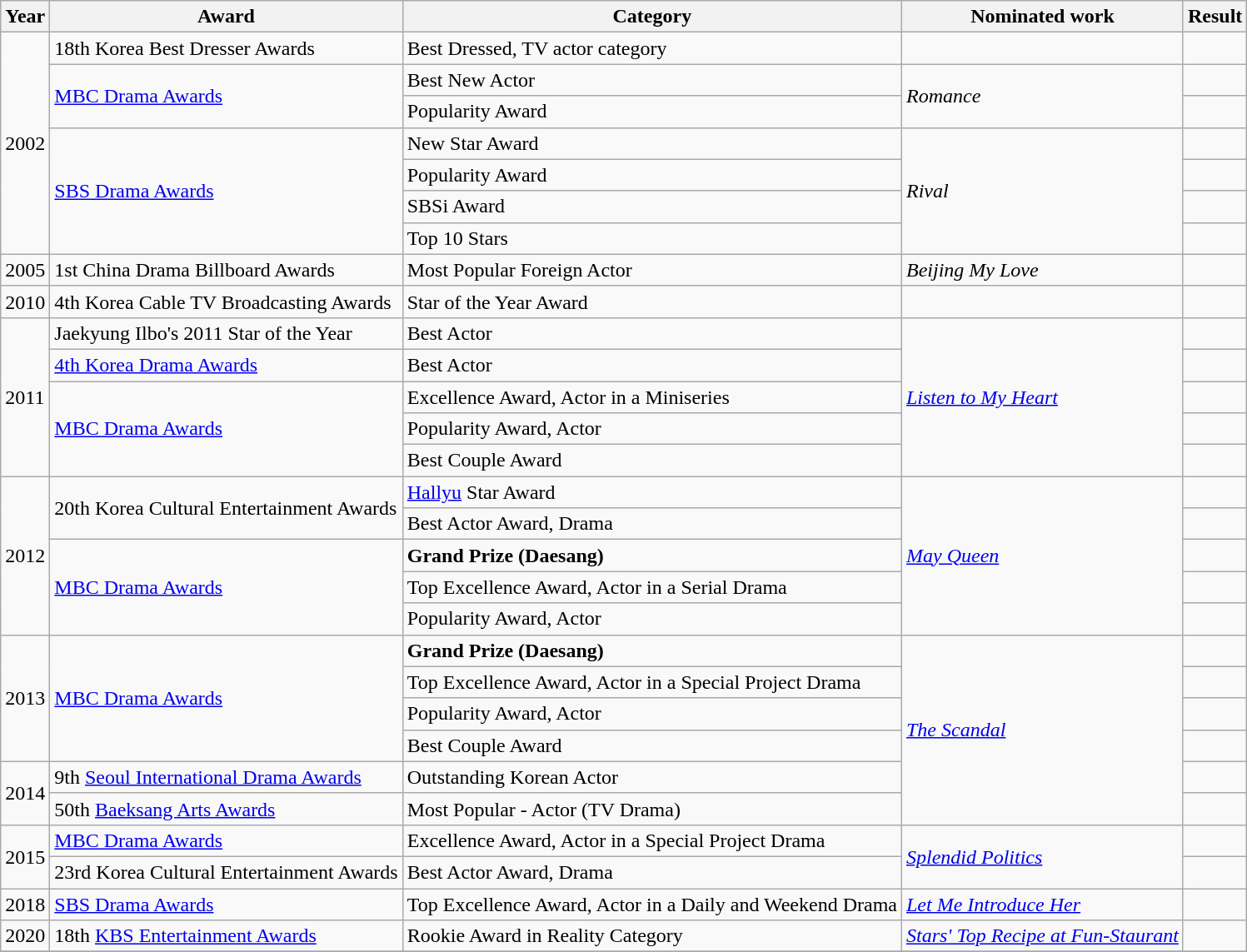<table class="wikitable">
<tr>
<th>Year</th>
<th>Award</th>
<th>Category</th>
<th>Nominated work</th>
<th>Result</th>
</tr>
<tr>
<td rowspan=7>2002</td>
<td>18th Korea Best Dresser Awards</td>
<td>Best Dressed, TV actor category</td>
<td></td>
<td></td>
</tr>
<tr>
<td rowspan=2><a href='#'>MBC Drama Awards</a></td>
<td>Best New Actor</td>
<td rowspan=2><em>Romance</em></td>
<td></td>
</tr>
<tr>
<td>Popularity Award</td>
<td></td>
</tr>
<tr>
<td rowspan=4><a href='#'>SBS Drama Awards</a></td>
<td>New Star Award</td>
<td rowspan=4><em>Rival</em></td>
<td></td>
</tr>
<tr>
<td>Popularity Award</td>
<td></td>
</tr>
<tr>
<td>SBSi Award</td>
<td></td>
</tr>
<tr>
<td>Top 10 Stars</td>
<td></td>
</tr>
<tr>
<td>2005</td>
<td>1st China Drama Billboard Awards</td>
<td>Most Popular Foreign Actor</td>
<td><em>Beijing My Love</em></td>
<td></td>
</tr>
<tr>
<td>2010</td>
<td>4th Korea Cable TV Broadcasting Awards</td>
<td>Star of the Year Award</td>
<td></td>
<td></td>
</tr>
<tr>
<td rowspan=5>2011</td>
<td>Jaekyung Ilbo's 2011 Star of the Year</td>
<td>Best Actor</td>
<td rowspan=5><em><a href='#'>Listen to My Heart</a></em></td>
<td></td>
</tr>
<tr>
<td><a href='#'>4th Korea Drama Awards</a></td>
<td>Best Actor</td>
<td></td>
</tr>
<tr>
<td rowspan=3><a href='#'>MBC Drama Awards</a></td>
<td>Excellence Award, Actor in a Miniseries</td>
<td></td>
</tr>
<tr>
<td>Popularity Award, Actor</td>
<td></td>
</tr>
<tr>
<td>Best Couple Award</td>
<td></td>
</tr>
<tr>
<td rowspan=5>2012</td>
<td rowspan=2>20th Korea Cultural Entertainment Awards</td>
<td><a href='#'>Hallyu</a> Star Award</td>
<td rowspan=5><em><a href='#'>May Queen</a></em></td>
<td></td>
</tr>
<tr>
<td>Best Actor Award, Drama</td>
<td></td>
</tr>
<tr>
<td rowspan=3><a href='#'>MBC Drama Awards</a></td>
<td><strong> Grand Prize (Daesang)</strong></td>
<td></td>
</tr>
<tr>
<td>Top Excellence Award, Actor in a Serial Drama</td>
<td></td>
</tr>
<tr>
<td>Popularity Award, Actor</td>
<td></td>
</tr>
<tr>
<td rowspan=4>2013</td>
<td rowspan=4><a href='#'>MBC Drama Awards</a></td>
<td><strong> Grand Prize (Daesang)</strong></td>
<td rowspan=6><em><a href='#'>The Scandal</a></em></td>
<td></td>
</tr>
<tr>
<td>Top Excellence Award, Actor in a Special Project Drama</td>
<td></td>
</tr>
<tr>
<td>Popularity Award, Actor</td>
<td></td>
</tr>
<tr>
<td>Best Couple Award</td>
<td></td>
</tr>
<tr>
<td rowspan=2>2014</td>
<td>9th <a href='#'>Seoul International Drama Awards</a></td>
<td>Outstanding Korean Actor</td>
<td></td>
</tr>
<tr>
<td>50th <a href='#'>Baeksang Arts Awards</a></td>
<td>Most Popular - Actor (TV Drama)</td>
<td></td>
</tr>
<tr>
<td rowspan=2>2015</td>
<td><a href='#'>MBC Drama Awards</a></td>
<td>Excellence Award, Actor in a Special Project Drama</td>
<td rowspan=2><em><a href='#'>Splendid Politics</a></em></td>
<td></td>
</tr>
<tr>
<td>23rd Korea Cultural Entertainment Awards </td>
<td>Best Actor Award, Drama</td>
<td></td>
</tr>
<tr>
<td>2018</td>
<td><a href='#'>SBS Drama Awards</a></td>
<td>Top Excellence Award, Actor in a Daily and Weekend Drama</td>
<td><em><a href='#'>Let Me Introduce Her</a></em></td>
<td></td>
</tr>
<tr>
<td>2020</td>
<td>18th <a href='#'>KBS Entertainment Awards</a></td>
<td>Rookie Award in  Reality Category</td>
<td><em><a href='#'>Stars' Top Recipe at Fun-Staurant</a></em></td>
<td></td>
</tr>
<tr>
</tr>
</table>
